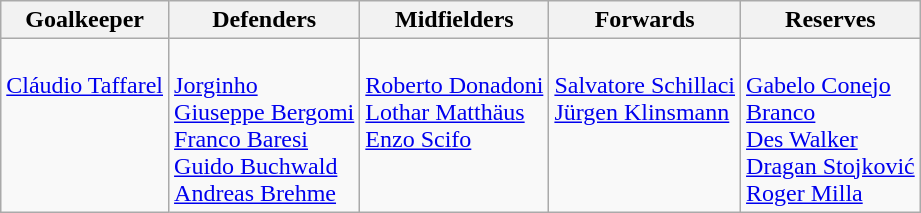<table class="wikitable">
<tr>
<th>Goalkeeper</th>
<th>Defenders</th>
<th>Midfielders</th>
<th>Forwards</th>
<th>Reserves</th>
</tr>
<tr>
<td align=left valign=top><br> <a href='#'>Cláudio Taffarel</a></td>
<td align=left valign=top><br> <a href='#'>Jorginho</a> <br>
 <a href='#'>Giuseppe Bergomi</a> <br>
 <a href='#'>Franco Baresi</a> <br>
 <a href='#'>Guido Buchwald</a> <br>
 <a href='#'>Andreas Brehme</a></td>
<td align=left valign=top><br> <a href='#'>Roberto Donadoni</a> <br>
 <a href='#'>Lothar Matthäus</a> <br>
 <a href='#'>Enzo Scifo</a> <br></td>
<td align=left valign=top><br> <a href='#'>Salvatore Schillaci</a> <br>
 <a href='#'>Jürgen Klinsmann</a> <br></td>
<td align=left valign=top><br> <a href='#'>Gabelo Conejo</a> <br>
 <a href='#'>Branco</a> <br>
 <a href='#'>Des Walker</a> <br>
 <a href='#'>Dragan Stojković</a> <br>
 <a href='#'>Roger Milla</a></td>
</tr>
</table>
